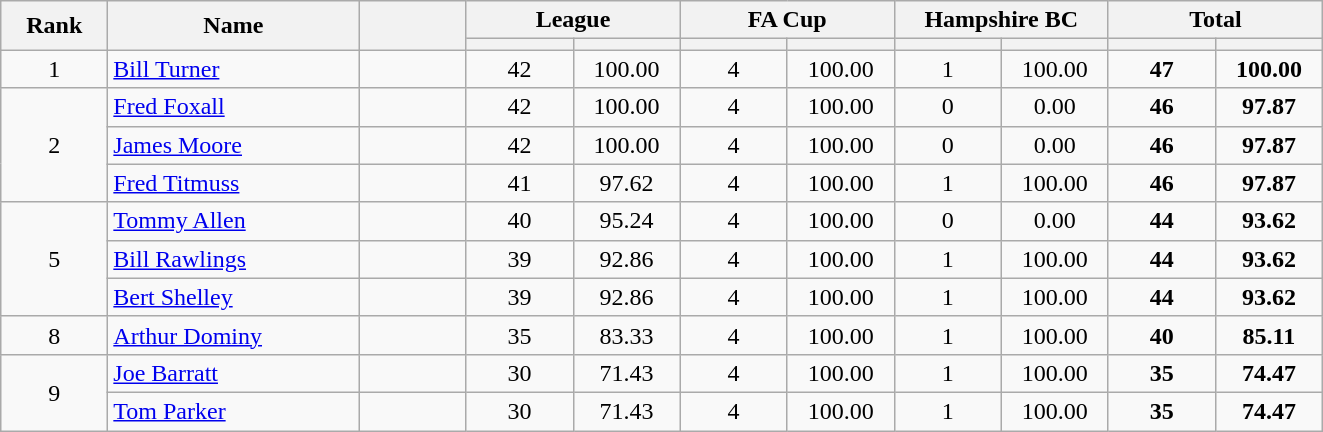<table class="wikitable plainrowheaders" style="text-align:center;">
<tr>
<th scope="col" rowspan="2" style="width:4em;">Rank</th>
<th scope="col" rowspan="2" style="width:10em;">Name</th>
<th scope="col" rowspan="2" style="width:4em;"></th>
<th scope="col" colspan="2">League</th>
<th scope="col" colspan="2">FA Cup</th>
<th scope="col" colspan="2">Hampshire BC</th>
<th scope="col" colspan="2">Total</th>
</tr>
<tr>
<th scope="col" style="width:4em;"></th>
<th scope="col" style="width:4em;"></th>
<th scope="col" style="width:4em;"></th>
<th scope="col" style="width:4em;"></th>
<th scope="col" style="width:4em;"></th>
<th scope="col" style="width:4em;"></th>
<th scope="col" style="width:4em;"></th>
<th scope="col" style="width:4em;"></th>
</tr>
<tr>
<td>1</td>
<td align="left"><a href='#'>Bill Turner</a></td>
<td></td>
<td>42</td>
<td>100.00</td>
<td>4</td>
<td>100.00</td>
<td>1</td>
<td>100.00</td>
<td><strong>47</strong></td>
<td><strong>100.00</strong></td>
</tr>
<tr>
<td rowspan="3">2</td>
<td align="left"><a href='#'>Fred Foxall</a></td>
<td></td>
<td>42</td>
<td>100.00</td>
<td>4</td>
<td>100.00</td>
<td>0</td>
<td>0.00</td>
<td><strong>46</strong></td>
<td><strong>97.87</strong></td>
</tr>
<tr>
<td align="left"><a href='#'>James Moore</a></td>
<td></td>
<td>42</td>
<td>100.00</td>
<td>4</td>
<td>100.00</td>
<td>0</td>
<td>0.00</td>
<td><strong>46</strong></td>
<td><strong>97.87</strong></td>
</tr>
<tr>
<td align="left"><a href='#'>Fred Titmuss</a></td>
<td></td>
<td>41</td>
<td>97.62</td>
<td>4</td>
<td>100.00</td>
<td>1</td>
<td>100.00</td>
<td><strong>46</strong></td>
<td><strong>97.87</strong></td>
</tr>
<tr>
<td rowspan="3">5</td>
<td align="left"><a href='#'>Tommy Allen</a></td>
<td></td>
<td>40</td>
<td>95.24</td>
<td>4</td>
<td>100.00</td>
<td>0</td>
<td>0.00</td>
<td><strong>44</strong></td>
<td><strong>93.62</strong></td>
</tr>
<tr>
<td align="left"><a href='#'>Bill Rawlings</a></td>
<td></td>
<td>39</td>
<td>92.86</td>
<td>4</td>
<td>100.00</td>
<td>1</td>
<td>100.00</td>
<td><strong>44</strong></td>
<td><strong>93.62</strong></td>
</tr>
<tr>
<td align="left"><a href='#'>Bert Shelley</a></td>
<td></td>
<td>39</td>
<td>92.86</td>
<td>4</td>
<td>100.00</td>
<td>1</td>
<td>100.00</td>
<td><strong>44</strong></td>
<td><strong>93.62</strong></td>
</tr>
<tr>
<td>8</td>
<td align="left"><a href='#'>Arthur Dominy</a></td>
<td></td>
<td>35</td>
<td>83.33</td>
<td>4</td>
<td>100.00</td>
<td>1</td>
<td>100.00</td>
<td><strong>40</strong></td>
<td><strong>85.11</strong></td>
</tr>
<tr>
<td rowspan="2">9</td>
<td align="left"><a href='#'>Joe Barratt</a></td>
<td></td>
<td>30</td>
<td>71.43</td>
<td>4</td>
<td>100.00</td>
<td>1</td>
<td>100.00</td>
<td><strong>35</strong></td>
<td><strong>74.47</strong></td>
</tr>
<tr>
<td align="left"><a href='#'>Tom Parker</a></td>
<td></td>
<td>30</td>
<td>71.43</td>
<td>4</td>
<td>100.00</td>
<td>1</td>
<td>100.00</td>
<td><strong>35</strong></td>
<td><strong>74.47</strong></td>
</tr>
</table>
